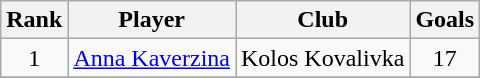<table class="wikitable" style="text-align:center">
<tr>
<th>Rank</th>
<th>Player</th>
<th>Club</th>
<th>Goals</th>
</tr>
<tr>
<td rowspan=1>1</td>
<td align="left"> <a href='#'>Anna Kaverzina</a></td>
<td align="left">Kolos Kovalivka</td>
<td>17</td>
</tr>
<tr>
</tr>
</table>
